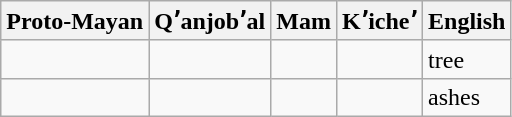<table class="wikitable">
<tr>
<th>Proto-Mayan</th>
<th>Qʼanjobʼal</th>
<th>Mam</th>
<th>Kʼicheʼ</th>
<th>English</th>
</tr>
<tr>
<td></td>
<td></td>
<td></td>
<td></td>
<td>tree</td>
</tr>
<tr>
<td></td>
<td></td>
<td></td>
<td></td>
<td>ashes</td>
</tr>
</table>
